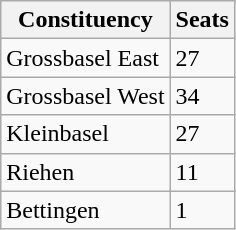<table class="wikitable">
<tr>
<th>Constituency</th>
<th>Seats</th>
</tr>
<tr>
<td>Grossbasel East</td>
<td>27</td>
</tr>
<tr>
<td>Grossbasel West</td>
<td>34</td>
</tr>
<tr>
<td>Kleinbasel</td>
<td>27</td>
</tr>
<tr>
<td>Riehen</td>
<td>11</td>
</tr>
<tr>
<td>Bettingen</td>
<td>1</td>
</tr>
</table>
